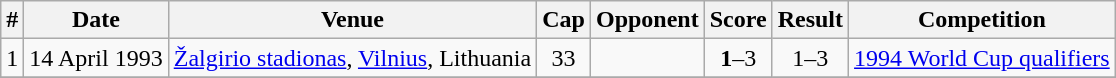<table class="wikitable sortable">
<tr>
<th>#</th>
<th>Date</th>
<th>Venue</th>
<th>Cap</th>
<th>Opponent</th>
<th>Score</th>
<th>Result</th>
<th>Competition</th>
</tr>
<tr>
<td>1</td>
<td>14 April 1993</td>
<td><a href='#'>Žalgirio stadionas</a>, <a href='#'>Vilnius</a>, Lithuania</td>
<td align=center>33</td>
<td></td>
<td align=center><strong>1</strong>–3</td>
<td align=center>1–3</td>
<td><a href='#'>1994 World Cup qualifiers</a></td>
</tr>
<tr>
</tr>
</table>
